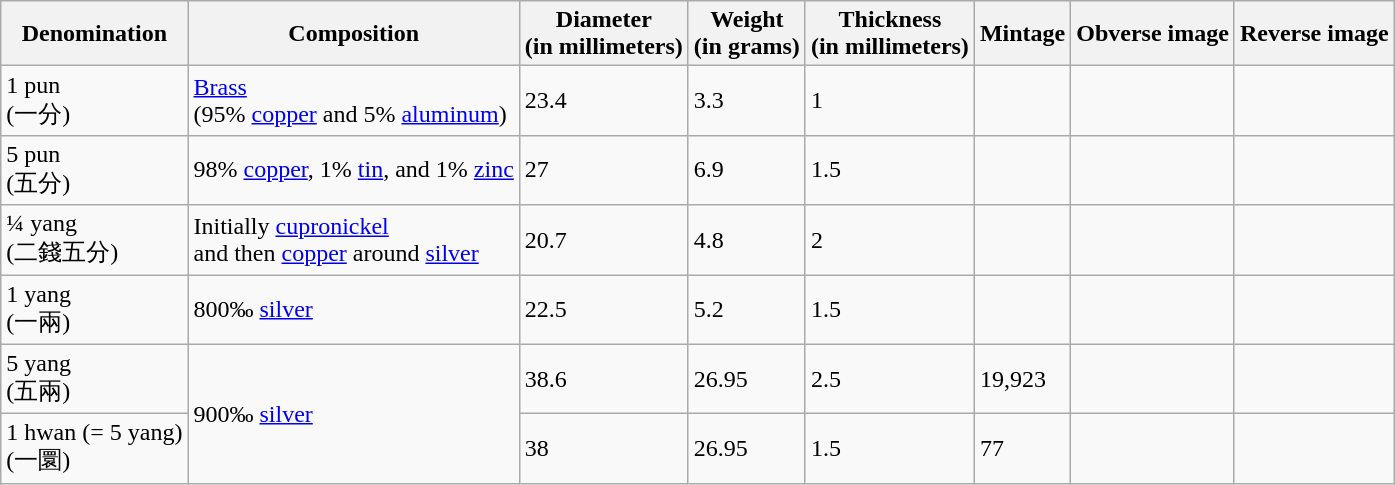<table class="wikitable">
<tr>
<th>Denomination</th>
<th>Composition</th>
<th>Diameter<br>(in millimeters)</th>
<th>Weight<br>(in grams)</th>
<th>Thickness<br>(in millimeters)</th>
<th>Mintage</th>
<th>Obverse image</th>
<th>Reverse image</th>
</tr>
<tr>
<td>1 pun<br>(一分)</td>
<td><a href='#'>Brass</a><br>(95% <a href='#'>copper</a> and 5% <a href='#'>aluminum</a>)</td>
<td>23.4</td>
<td>3.3</td>
<td>1</td>
<td></td>
<td></td>
<td></td>
</tr>
<tr>
<td>5 pun<br>(五分)</td>
<td>98% <a href='#'>copper</a>, 1% <a href='#'>tin</a>, and 1% <a href='#'>zinc</a></td>
<td>27</td>
<td>6.9</td>
<td>1.5</td>
<td></td>
<td></td>
<td></td>
</tr>
<tr>
<td>¼ yang<br>(二錢五分)</td>
<td>Initially <a href='#'>cupronickel</a><br>and then <a href='#'>copper</a> around <a href='#'>silver</a></td>
<td>20.7</td>
<td>4.8</td>
<td>2</td>
<td></td>
<td></td>
<td></td>
</tr>
<tr>
<td>1 yang<br>(一兩)</td>
<td>800‰ <a href='#'>silver</a></td>
<td>22.5</td>
<td>5.2</td>
<td>1.5</td>
<td></td>
<td></td>
<td></td>
</tr>
<tr>
<td>5 yang<br>(五兩)</td>
<td rowspan=2>900‰ <a href='#'>silver</a></td>
<td>38.6</td>
<td>26.95</td>
<td>2.5</td>
<td>19,923</td>
<td></td>
<td></td>
</tr>
<tr>
<td>1 hwan (= 5 yang)<br>(一圜)</td>
<td>38</td>
<td>26.95</td>
<td>1.5</td>
<td>77</td>
<td></td>
<td></td>
</tr>
</table>
